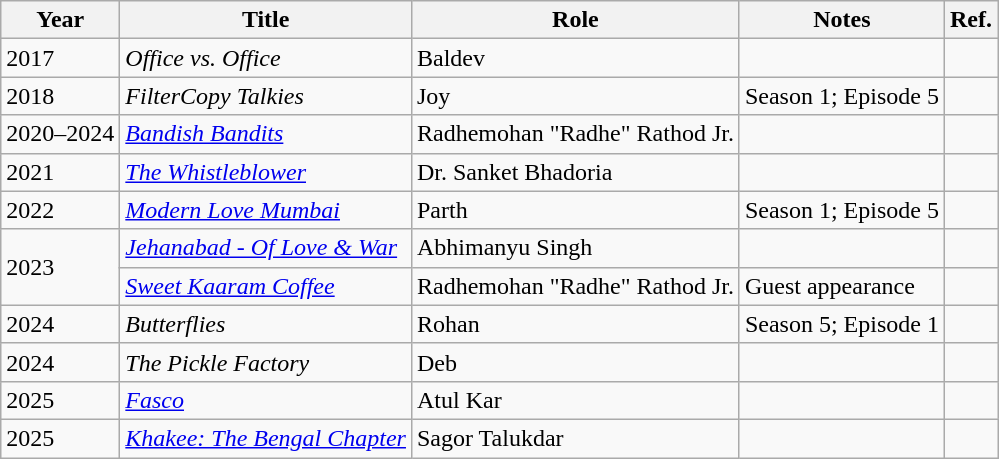<table class="wikitable sortable">
<tr>
<th>Year</th>
<th>Title</th>
<th>Role</th>
<th>Notes</th>
<th>Ref.</th>
</tr>
<tr>
<td>2017</td>
<td><em>Office vs. Office</em></td>
<td>Baldev</td>
<td></td>
<td></td>
</tr>
<tr>
<td>2018</td>
<td><em>FilterCopy Talkies</em></td>
<td>Joy</td>
<td>Season 1; Episode 5</td>
<td></td>
</tr>
<tr>
<td>2020–2024</td>
<td><em><a href='#'>Bandish Bandits</a></em></td>
<td>Radhemohan "Radhe" Rathod Jr.</td>
<td></td>
<td></td>
</tr>
<tr>
<td>2021</td>
<td><em><a href='#'>The Whistleblower</a></em></td>
<td>Dr. Sanket Bhadoria</td>
<td></td>
<td></td>
</tr>
<tr>
<td>2022</td>
<td><em><a href='#'>Modern Love Mumbai</a></em></td>
<td>Parth</td>
<td>Season 1; Episode 5</td>
<td></td>
</tr>
<tr>
<td rowspan="2">2023</td>
<td><em><a href='#'>Jehanabad - Of Love & War</a></em></td>
<td>Abhimanyu Singh</td>
<td></td>
<td></td>
</tr>
<tr>
<td><em><a href='#'>Sweet Kaaram Coffee</a></em></td>
<td>Radhemohan "Radhe" Rathod Jr.</td>
<td>Guest appearance</td>
<td></td>
</tr>
<tr>
<td>2024</td>
<td><em>Butterflies</em></td>
<td>Rohan</td>
<td>Season 5; Episode 1</td>
<td></td>
</tr>
<tr>
<td>2024</td>
<td><em>The Pickle Factory</em></td>
<td>Deb</td>
<td></td>
<td></td>
</tr>
<tr>
<td>2025</td>
<td><a href='#'><em>Fasco</em></a></td>
<td>Atul Kar</td>
<td></td>
</tr>
<tr>
<td>2025</td>
<td><a href='#'><em>Khakee: The Bengal Chapter</em></a></td>
<td>Sagor Talukdar</td>
<td></td>
<td></td>
</tr>
</table>
